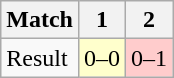<table class="wikitable">
<tr>
<th>Match</th>
<th>1</th>
<th>2</th>
</tr>
<tr>
<td>Result</td>
<td bgcolor="#FFFFCC">0–0</td>
<td bgcolor="#FFCCCC">0–1</td>
</tr>
</table>
